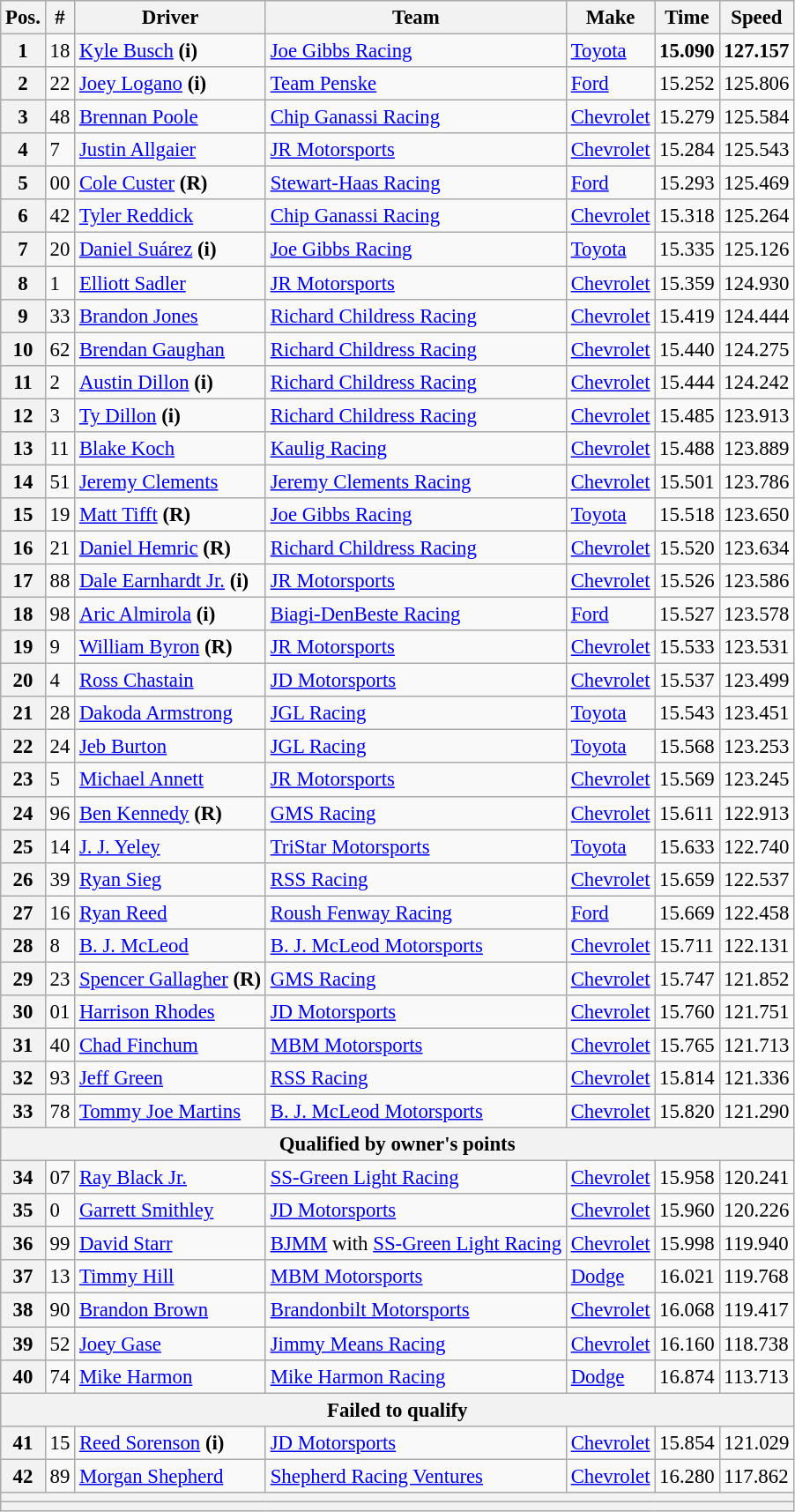<table class="wikitable" style="font-size:95%">
<tr>
<th>Pos.</th>
<th>#</th>
<th>Driver</th>
<th>Team</th>
<th>Make</th>
<th>Time</th>
<th>Speed</th>
</tr>
<tr>
<th>1</th>
<td>18</td>
<td><a href='#'>Kyle Busch</a> <strong>(i)</strong></td>
<td><a href='#'>Joe Gibbs Racing</a></td>
<td><a href='#'>Toyota</a></td>
<td><strong>15.090</strong></td>
<td><strong>127.157</strong></td>
</tr>
<tr>
<th>2</th>
<td>22</td>
<td><a href='#'>Joey Logano</a> <strong>(i)</strong></td>
<td><a href='#'>Team Penske</a></td>
<td><a href='#'>Ford</a></td>
<td>15.252</td>
<td>125.806</td>
</tr>
<tr>
<th>3</th>
<td>48</td>
<td><a href='#'>Brennan Poole</a></td>
<td><a href='#'>Chip Ganassi Racing</a></td>
<td><a href='#'>Chevrolet</a></td>
<td>15.279</td>
<td>125.584</td>
</tr>
<tr>
<th>4</th>
<td>7</td>
<td><a href='#'>Justin Allgaier</a></td>
<td><a href='#'>JR Motorsports</a></td>
<td><a href='#'>Chevrolet</a></td>
<td>15.284</td>
<td>125.543</td>
</tr>
<tr>
<th>5</th>
<td>00</td>
<td><a href='#'>Cole Custer</a> <strong>(R)</strong></td>
<td><a href='#'>Stewart-Haas Racing</a></td>
<td><a href='#'>Ford</a></td>
<td>15.293</td>
<td>125.469</td>
</tr>
<tr>
<th>6</th>
<td>42</td>
<td><a href='#'>Tyler Reddick</a></td>
<td><a href='#'>Chip Ganassi Racing</a></td>
<td><a href='#'>Chevrolet</a></td>
<td>15.318</td>
<td>125.264</td>
</tr>
<tr>
<th>7</th>
<td>20</td>
<td><a href='#'>Daniel Suárez</a> <strong>(i)</strong></td>
<td><a href='#'>Joe Gibbs Racing</a></td>
<td><a href='#'>Toyota</a></td>
<td>15.335</td>
<td>125.126</td>
</tr>
<tr>
<th>8</th>
<td>1</td>
<td><a href='#'>Elliott Sadler</a></td>
<td><a href='#'>JR Motorsports</a></td>
<td><a href='#'>Chevrolet</a></td>
<td>15.359</td>
<td>124.930</td>
</tr>
<tr>
<th>9</th>
<td>33</td>
<td><a href='#'>Brandon Jones</a></td>
<td><a href='#'>Richard Childress Racing</a></td>
<td><a href='#'>Chevrolet</a></td>
<td>15.419</td>
<td>124.444</td>
</tr>
<tr>
<th>10</th>
<td>62</td>
<td><a href='#'>Brendan Gaughan</a></td>
<td><a href='#'>Richard Childress Racing</a></td>
<td><a href='#'>Chevrolet</a></td>
<td>15.440</td>
<td>124.275</td>
</tr>
<tr>
<th>11</th>
<td>2</td>
<td><a href='#'>Austin Dillon</a> <strong>(i)</strong></td>
<td><a href='#'>Richard Childress Racing</a></td>
<td><a href='#'>Chevrolet</a></td>
<td>15.444</td>
<td>124.242</td>
</tr>
<tr>
<th>12</th>
<td>3</td>
<td><a href='#'>Ty Dillon</a> <strong>(i)</strong></td>
<td><a href='#'>Richard Childress Racing</a></td>
<td><a href='#'>Chevrolet</a></td>
<td>15.485</td>
<td>123.913</td>
</tr>
<tr>
<th>13</th>
<td>11</td>
<td><a href='#'>Blake Koch</a></td>
<td><a href='#'>Kaulig Racing</a></td>
<td><a href='#'>Chevrolet</a></td>
<td>15.488</td>
<td>123.889</td>
</tr>
<tr>
<th>14</th>
<td>51</td>
<td><a href='#'>Jeremy Clements</a></td>
<td><a href='#'>Jeremy Clements Racing</a></td>
<td><a href='#'>Chevrolet</a></td>
<td>15.501</td>
<td>123.786</td>
</tr>
<tr>
<th>15</th>
<td>19</td>
<td><a href='#'>Matt Tifft</a> <strong>(R)</strong></td>
<td><a href='#'>Joe Gibbs Racing</a></td>
<td><a href='#'>Toyota</a></td>
<td>15.518</td>
<td>123.650</td>
</tr>
<tr>
<th>16</th>
<td>21</td>
<td><a href='#'>Daniel Hemric</a> <strong>(R)</strong></td>
<td><a href='#'>Richard Childress Racing</a></td>
<td><a href='#'>Chevrolet</a></td>
<td>15.520</td>
<td>123.634</td>
</tr>
<tr>
<th>17</th>
<td>88</td>
<td><a href='#'>Dale Earnhardt Jr.</a> <strong>(i)</strong></td>
<td><a href='#'>JR Motorsports</a></td>
<td><a href='#'>Chevrolet</a></td>
<td>15.526</td>
<td>123.586</td>
</tr>
<tr>
<th>18</th>
<td>98</td>
<td><a href='#'>Aric Almirola</a> <strong>(i)</strong></td>
<td><a href='#'>Biagi-DenBeste Racing</a></td>
<td><a href='#'>Ford</a></td>
<td>15.527</td>
<td>123.578</td>
</tr>
<tr>
<th>19</th>
<td>9</td>
<td><a href='#'>William Byron</a> <strong>(R)</strong></td>
<td><a href='#'>JR Motorsports</a></td>
<td><a href='#'>Chevrolet</a></td>
<td>15.533</td>
<td>123.531</td>
</tr>
<tr>
<th>20</th>
<td>4</td>
<td><a href='#'>Ross Chastain</a></td>
<td><a href='#'>JD Motorsports</a></td>
<td><a href='#'>Chevrolet</a></td>
<td>15.537</td>
<td>123.499</td>
</tr>
<tr>
<th>21</th>
<td>28</td>
<td><a href='#'>Dakoda Armstrong</a></td>
<td><a href='#'>JGL Racing</a></td>
<td><a href='#'>Toyota</a></td>
<td>15.543</td>
<td>123.451</td>
</tr>
<tr>
<th>22</th>
<td>24</td>
<td><a href='#'>Jeb Burton</a></td>
<td><a href='#'>JGL Racing</a></td>
<td><a href='#'>Toyota</a></td>
<td>15.568</td>
<td>123.253</td>
</tr>
<tr>
<th>23</th>
<td>5</td>
<td><a href='#'>Michael Annett</a></td>
<td><a href='#'>JR Motorsports</a></td>
<td><a href='#'>Chevrolet</a></td>
<td>15.569</td>
<td>123.245</td>
</tr>
<tr>
<th>24</th>
<td>96</td>
<td><a href='#'>Ben Kennedy</a> <strong>(R)</strong></td>
<td><a href='#'>GMS Racing</a></td>
<td><a href='#'>Chevrolet</a></td>
<td>15.611</td>
<td>122.913</td>
</tr>
<tr>
<th>25</th>
<td>14</td>
<td><a href='#'>J. J. Yeley</a></td>
<td><a href='#'>TriStar Motorsports</a></td>
<td><a href='#'>Toyota</a></td>
<td>15.633</td>
<td>122.740</td>
</tr>
<tr>
<th>26</th>
<td>39</td>
<td><a href='#'>Ryan Sieg</a></td>
<td><a href='#'>RSS Racing</a></td>
<td><a href='#'>Chevrolet</a></td>
<td>15.659</td>
<td>122.537</td>
</tr>
<tr>
<th>27</th>
<td>16</td>
<td><a href='#'>Ryan Reed</a></td>
<td><a href='#'>Roush Fenway Racing</a></td>
<td><a href='#'>Ford</a></td>
<td>15.669</td>
<td>122.458</td>
</tr>
<tr>
<th>28</th>
<td>8</td>
<td><a href='#'>B. J. McLeod</a></td>
<td><a href='#'>B. J. McLeod Motorsports</a></td>
<td><a href='#'>Chevrolet</a></td>
<td>15.711</td>
<td>122.131</td>
</tr>
<tr>
<th>29</th>
<td>23</td>
<td><a href='#'>Spencer Gallagher</a> <strong>(R)</strong></td>
<td><a href='#'>GMS Racing</a></td>
<td><a href='#'>Chevrolet</a></td>
<td>15.747</td>
<td>121.852</td>
</tr>
<tr>
<th>30</th>
<td>01</td>
<td><a href='#'>Harrison Rhodes</a></td>
<td><a href='#'>JD Motorsports</a></td>
<td><a href='#'>Chevrolet</a></td>
<td>15.760</td>
<td>121.751</td>
</tr>
<tr>
<th>31</th>
<td>40</td>
<td><a href='#'>Chad Finchum</a></td>
<td><a href='#'>MBM Motorsports</a></td>
<td><a href='#'>Chevrolet</a></td>
<td>15.765</td>
<td>121.713</td>
</tr>
<tr>
<th>32</th>
<td>93</td>
<td><a href='#'>Jeff Green</a></td>
<td><a href='#'>RSS Racing</a></td>
<td><a href='#'>Chevrolet</a></td>
<td>15.814</td>
<td>121.336</td>
</tr>
<tr>
<th>33</th>
<td>78</td>
<td><a href='#'>Tommy Joe Martins</a></td>
<td><a href='#'>B. J. McLeod Motorsports</a></td>
<td><a href='#'>Chevrolet</a></td>
<td>15.820</td>
<td>121.290</td>
</tr>
<tr>
<th colspan="7">Qualified by owner's points</th>
</tr>
<tr>
<th>34</th>
<td>07</td>
<td><a href='#'>Ray Black Jr.</a></td>
<td><a href='#'>SS-Green Light Racing</a></td>
<td><a href='#'>Chevrolet</a></td>
<td>15.958</td>
<td>120.241</td>
</tr>
<tr>
<th>35</th>
<td>0</td>
<td><a href='#'>Garrett Smithley</a></td>
<td><a href='#'>JD Motorsports</a></td>
<td><a href='#'>Chevrolet</a></td>
<td>15.960</td>
<td>120.226</td>
</tr>
<tr>
<th>36</th>
<td>99</td>
<td><a href='#'>David Starr</a></td>
<td><a href='#'>BJMM</a> with <a href='#'>SS-Green Light Racing</a></td>
<td><a href='#'>Chevrolet</a></td>
<td>15.998</td>
<td>119.940</td>
</tr>
<tr>
<th>37</th>
<td>13</td>
<td><a href='#'>Timmy Hill</a></td>
<td><a href='#'>MBM Motorsports</a></td>
<td><a href='#'>Dodge</a></td>
<td>16.021</td>
<td>119.768</td>
</tr>
<tr>
<th>38</th>
<td>90</td>
<td><a href='#'>Brandon Brown</a></td>
<td><a href='#'>Brandonbilt Motorsports</a></td>
<td><a href='#'>Chevrolet</a></td>
<td>16.068</td>
<td>119.417</td>
</tr>
<tr>
<th>39</th>
<td>52</td>
<td><a href='#'>Joey Gase</a></td>
<td><a href='#'>Jimmy Means Racing</a></td>
<td><a href='#'>Chevrolet</a></td>
<td>16.160</td>
<td>118.738</td>
</tr>
<tr>
<th>40</th>
<td>74</td>
<td><a href='#'>Mike Harmon</a></td>
<td><a href='#'>Mike Harmon Racing</a></td>
<td><a href='#'>Dodge</a></td>
<td>16.874</td>
<td>113.713</td>
</tr>
<tr>
<th colspan="7">Failed to qualify</th>
</tr>
<tr>
<th>41</th>
<td>15</td>
<td><a href='#'>Reed Sorenson</a> <strong>(i)</strong></td>
<td><a href='#'>JD Motorsports</a></td>
<td><a href='#'>Chevrolet</a></td>
<td>15.854</td>
<td>121.029</td>
</tr>
<tr>
<th>42</th>
<td>89</td>
<td><a href='#'>Morgan Shepherd</a></td>
<td><a href='#'>Shepherd Racing Ventures</a></td>
<td><a href='#'>Chevrolet</a></td>
<td>16.280</td>
<td>117.862</td>
</tr>
<tr>
<th colspan="7"></th>
</tr>
<tr>
<th colspan="7"></th>
</tr>
</table>
